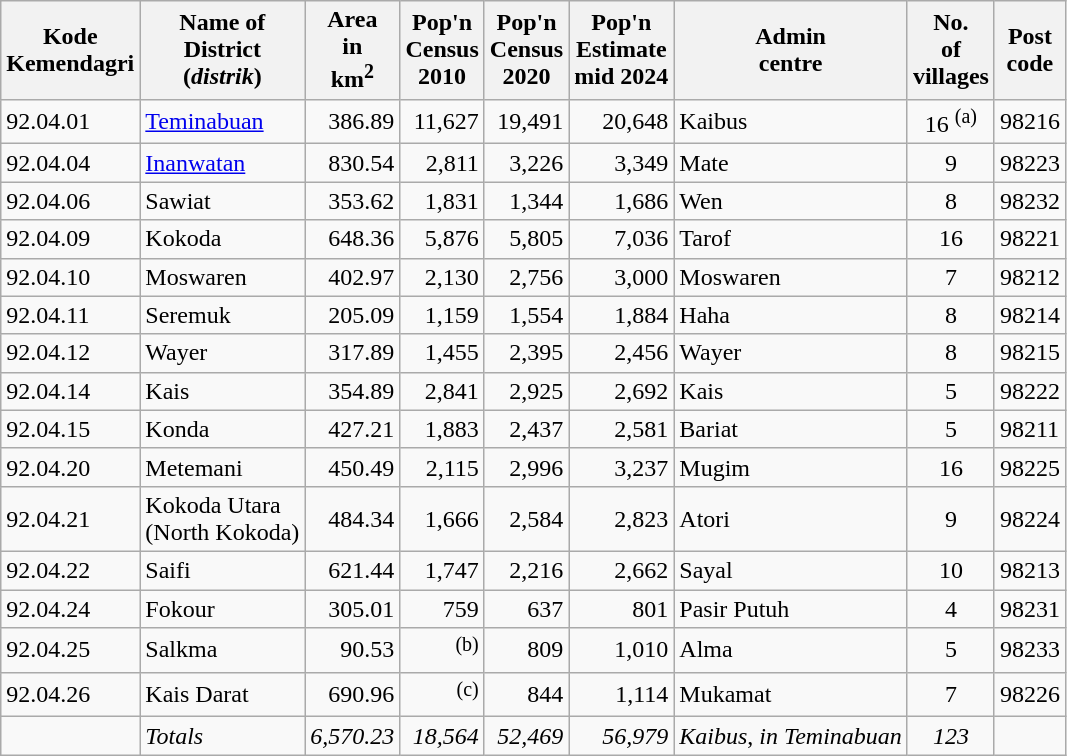<table class="sortable wikitable">
<tr>
<th>Kode <br>Kemendagri</th>
<th>Name of<br>District<br>(<em>distrik</em>)</th>
<th>Area <br> in<br>km<sup>2</sup></th>
<th>Pop'n<br>Census<br>2010</th>
<th>Pop'n<br>Census<br>2020</th>
<th>Pop'n<br>Estimate<br>mid 2024</th>
<th>Admin<br> centre</th>
<th>No.<br> of<br>villages</th>
<th>Post<br>code</th>
</tr>
<tr>
<td>92.04.01</td>
<td><a href='#'>Teminabuan</a></td>
<td align="right">386.89</td>
<td align="right">11,627</td>
<td align="right">19,491</td>
<td align="right">20,648</td>
<td>Kaibus</td>
<td align="center">16 <sup>(a)</sup></td>
<td>98216</td>
</tr>
<tr>
<td>92.04.04</td>
<td><a href='#'>Inanwatan</a></td>
<td align="right">830.54</td>
<td align="right">2,811</td>
<td align="right">3,226</td>
<td align="right">3,349</td>
<td>Mate</td>
<td align="center">9</td>
<td>98223</td>
</tr>
<tr>
<td>92.04.06</td>
<td>Sawiat</td>
<td align="right">353.62</td>
<td align="right">1,831</td>
<td align="right">1,344</td>
<td align="right">1,686</td>
<td>Wen</td>
<td align="center">8</td>
<td>98232</td>
</tr>
<tr>
<td>92.04.09</td>
<td>Kokoda</td>
<td align="right">648.36</td>
<td align="right">5,876</td>
<td align="right">5,805</td>
<td align="right">7,036</td>
<td>Tarof</td>
<td align="center">16</td>
<td>98221</td>
</tr>
<tr>
<td>92.04.10</td>
<td>Moswaren</td>
<td align="right">402.97</td>
<td align="right">2,130</td>
<td align="right">2,756</td>
<td align="right">3,000</td>
<td>Moswaren</td>
<td align="center">7</td>
<td>98212</td>
</tr>
<tr>
<td>92.04.11</td>
<td>Seremuk</td>
<td align="right">205.09</td>
<td align="right">1,159</td>
<td align="right">1,554</td>
<td align="right">1,884</td>
<td>Haha</td>
<td align="center">8</td>
<td>98214</td>
</tr>
<tr>
<td>92.04.12</td>
<td>Wayer</td>
<td align="right">317.89</td>
<td align="right">1,455</td>
<td align="right">2,395</td>
<td align="right">2,456</td>
<td>Wayer</td>
<td align="center">8</td>
<td>98215</td>
</tr>
<tr>
<td>92.04.14</td>
<td>Kais</td>
<td align="right">354.89</td>
<td align="right">2,841</td>
<td align="right">2,925</td>
<td align="right">2,692</td>
<td>Kais</td>
<td align="center">5</td>
<td>98222</td>
</tr>
<tr>
<td>92.04.15</td>
<td>Konda</td>
<td align="right">427.21</td>
<td align="right">1,883</td>
<td align="right">2,437</td>
<td align="right">2,581</td>
<td>Bariat</td>
<td align="center">5</td>
<td>98211</td>
</tr>
<tr>
<td>92.04.20</td>
<td>Metemani</td>
<td align="right">450.49</td>
<td align="right">2,115</td>
<td align="right">2,996</td>
<td align="right">3,237</td>
<td>Mugim</td>
<td align="center">16</td>
<td>98225</td>
</tr>
<tr>
<td>92.04.21</td>
<td>Kokoda Utara <br>(North Kokoda)</td>
<td align="right">484.34</td>
<td align="right">1,666</td>
<td align="right">2,584</td>
<td align="right">2,823</td>
<td>Atori</td>
<td align="center">9</td>
<td>98224</td>
</tr>
<tr>
<td>92.04.22</td>
<td>Saifi</td>
<td align="right">621.44</td>
<td align="right">1,747</td>
<td align="right">2,216</td>
<td align="right">2,662</td>
<td>Sayal</td>
<td align="center">10</td>
<td>98213</td>
</tr>
<tr>
<td>92.04.24</td>
<td>Fokour</td>
<td align="right">305.01</td>
<td align="right">759</td>
<td align="right">637</td>
<td align="right">801</td>
<td>Pasir Putuh</td>
<td align="center">4</td>
<td>98231</td>
</tr>
<tr>
<td>92.04.25</td>
<td>Salkma</td>
<td align="right">90.53</td>
<td align="right"><sup>(b)</sup></td>
<td align="right">809</td>
<td align="right">1,010</td>
<td>Alma</td>
<td align="center">5</td>
<td>98233</td>
</tr>
<tr>
<td>92.04.26</td>
<td>Kais Darat</td>
<td align="right">690.96</td>
<td align="right"><sup>(c)</sup></td>
<td align="right">844</td>
<td align="right">1,114</td>
<td>Mukamat</td>
<td align="center">7</td>
<td>98226</td>
</tr>
<tr>
<td></td>
<td><em>Totals</em></td>
<td align="right"><em>6,570.23</em></td>
<td align="right"><em>18,564</em></td>
<td align="right"><em>52,469</em></td>
<td align="right"><em>56,979</em></td>
<td><em>Kaibus</em>, <em>in</em> <em>Teminabuan</em></td>
<td align="center"><em>123</em></td>
<td></td>
</tr>
</table>
